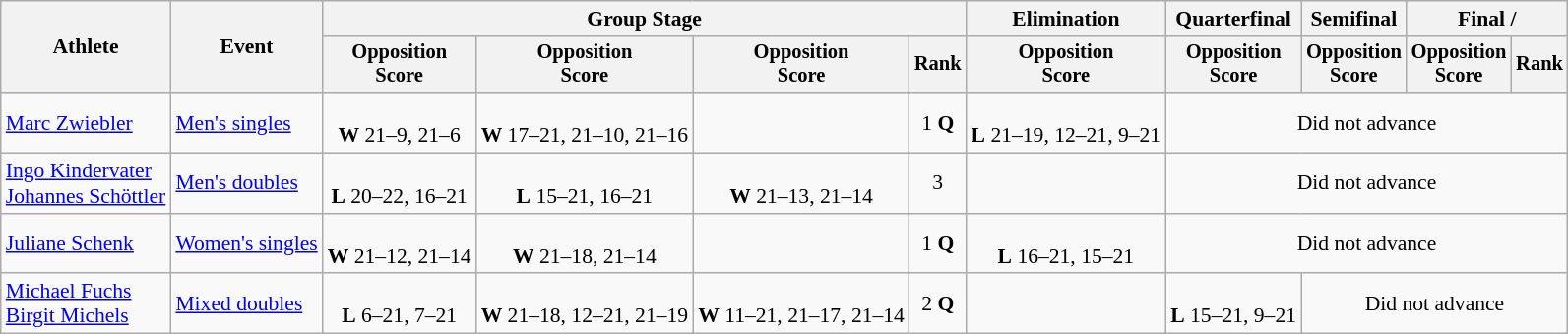<table class="wikitable" style="font-size:90%">
<tr>
<th rowspan=2>Athlete</th>
<th rowspan=2>Event</th>
<th colspan=4>Group Stage</th>
<th>Elimination</th>
<th>Quarterfinal</th>
<th>Semifinal</th>
<th colspan=2>Final / </th>
</tr>
<tr style="font-size:95%">
<th>Opposition<br>Score</th>
<th>Opposition<br>Score</th>
<th>Opposition<br>Score</th>
<th>Rank</th>
<th>Opposition<br>Score</th>
<th>Opposition<br>Score</th>
<th>Opposition<br>Score</th>
<th>Opposition<br>Score</th>
<th>Rank</th>
</tr>
<tr align=center>
<td align=left><a href='#'>Marc Zwiebler</a></td>
<td align=left><a href='#'>Men's singles</a></td>
<td><br><strong>W</strong> 21–9, 21–6</td>
<td><br><strong>W</strong> 17–21, 21–10, 21–16</td>
<td></td>
<td>1 <strong>Q</strong></td>
<td><br><strong>L</strong> 21–19, 12–21, 9–21</td>
<td colspan=4>Did not advance</td>
</tr>
<tr align=center>
<td align=left><a href='#'>Ingo Kindervater</a><br><a href='#'>Johannes Schöttler</a></td>
<td align=left><a href='#'>Men's doubles</a></td>
<td><br><strong>L</strong> 20–22, 16–21</td>
<td><br><strong>L</strong> 15–21, 16–21</td>
<td><br><strong>W</strong> 21–13, 21–14</td>
<td>3</td>
<td></td>
<td colspan=4>Did not advance</td>
</tr>
<tr align=center>
<td align=left><a href='#'>Juliane Schenk</a></td>
<td align=left><a href='#'>Women's singles</a></td>
<td><br><strong>W</strong> 21–12, 21–14</td>
<td><br><strong>W</strong> 21–18, 21–14</td>
<td></td>
<td>1 <strong>Q</strong></td>
<td><br><strong>L</strong> 16–21, 15–21</td>
<td colspan=4>Did not advance</td>
</tr>
<tr align=center>
<td align=left><a href='#'>Michael Fuchs</a><br><a href='#'>Birgit Michels</a></td>
<td align=left><a href='#'>Mixed doubles</a></td>
<td><br><strong>L</strong> 6–21, 7–21</td>
<td><br><strong>W</strong> 21–18, 12–21, 21–19</td>
<td><br><strong>W</strong> 11–21, 21–17, 21–14</td>
<td>2 <strong>Q</strong></td>
<td></td>
<td><br><strong>L</strong> 15–21, 9–21</td>
<td colspan=3>Did not advance</td>
</tr>
</table>
